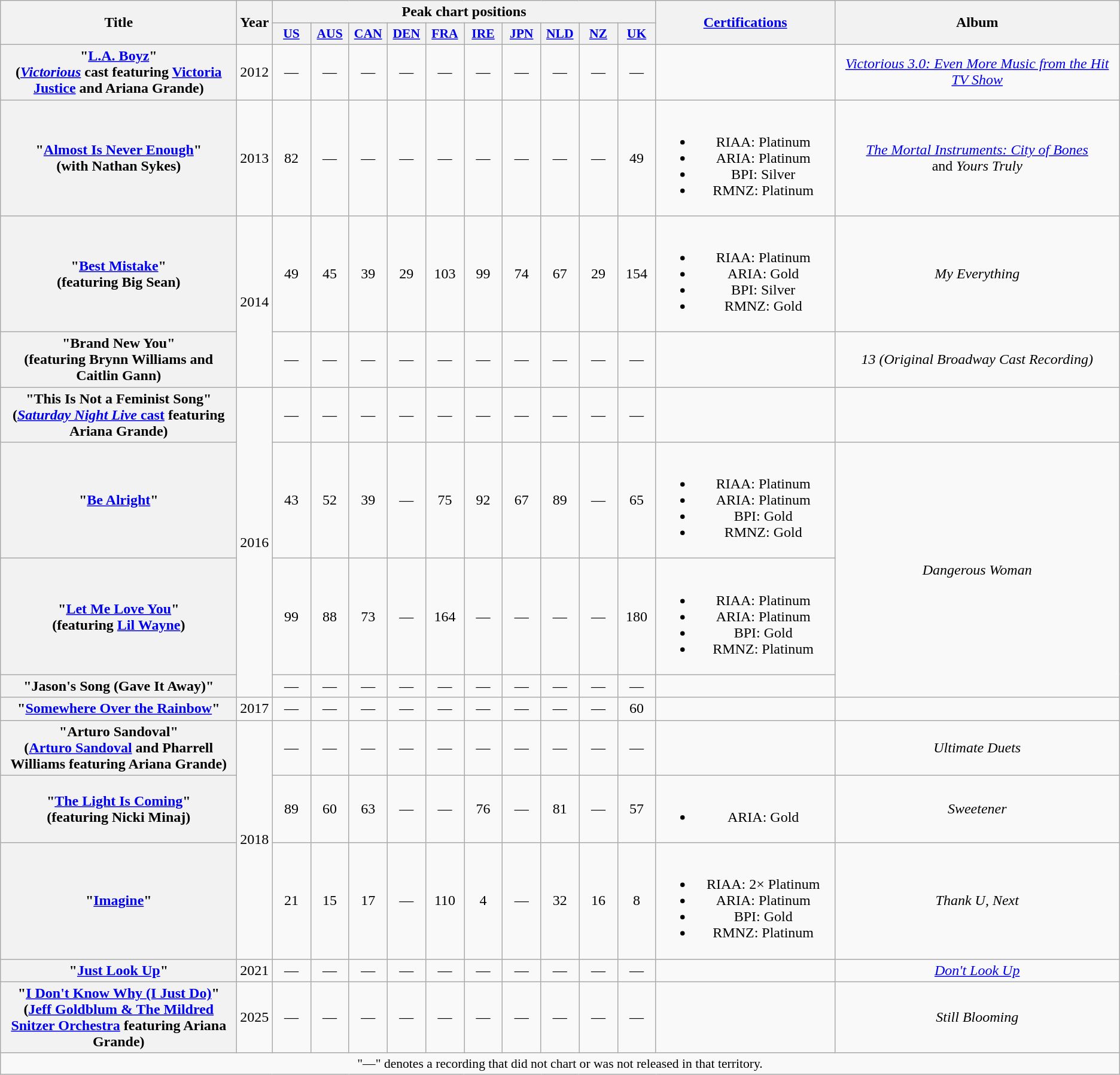<table class="wikitable plainrowheaders" style="text-align:center;">
<tr>
<th scope="col" rowspan="2" style="width:16em;">Title</th>
<th scope="col" rowspan="2">Year</th>
<th scope="col" colspan="10">Peak chart positions</th>
<th scope="col" rowspan="2" style="width:12em;"><a href='#'>Certifications</a></th>
<th scope="col" rowspan="2">Album</th>
</tr>
<tr>
<th scope="col" style="width:2.5em;font-size:90%;"><a href='#'>US</a><br></th>
<th scope="col" style="width:2.5em;font-size:90%;"><a href='#'>AUS</a><br></th>
<th scope="col" style="width:2.5em;font-size:90%;"><a href='#'>CAN</a><br></th>
<th scope="col" style="width:2.5em;font-size:90%;"><a href='#'>DEN</a><br></th>
<th scope="col" style="width:2.5em;font-size:90%;"><a href='#'>FRA</a><br></th>
<th scope="col" style="width:2.5em;font-size:90%;"><a href='#'>IRE</a><br></th>
<th scope="col" style="width:2.5em;font-size:90%;"><a href='#'>JPN</a><br></th>
<th scope="col" style="width:2.5em;font-size:90%;"><a href='#'>NLD</a><br></th>
<th scope="col" style="width:2.5em;font-size:90%;"><a href='#'>NZ</a><br></th>
<th scope="col" style="width:2.5em;font-size:90%;"><a href='#'>UK</a><br></th>
</tr>
<tr>
<th scope="row">"<a href='#'>L.A. Boyz</a>"<br><span>(<em><a href='#'>Victorious</a></em> cast featuring <a href='#'>Victoria Justice</a> and Ariana Grande)</span></th>
<td>2012</td>
<td>—</td>
<td>—</td>
<td>—</td>
<td>—</td>
<td>—</td>
<td>—</td>
<td>—</td>
<td>—</td>
<td>—</td>
<td>—</td>
<td></td>
<td><em><a href='#'>Victorious 3.0: Even More Music from the Hit TV Show</a></em></td>
</tr>
<tr>
<th scope="row">"<a href='#'>Almost Is Never Enough</a>"<br><span>(with Nathan Sykes)</span></th>
<td>2013</td>
<td>82</td>
<td>—</td>
<td>—</td>
<td>—</td>
<td>—</td>
<td>—</td>
<td>—</td>
<td>—</td>
<td>—</td>
<td>49</td>
<td><br><ul><li>RIAA: Platinum</li><li>ARIA: Platinum</li><li>BPI: Silver</li><li>RMNZ: Platinum</li></ul></td>
<td><em><a href='#'>The Mortal Instruments: City of Bones</a></em><br>and <em>Yours Truly</em></td>
</tr>
<tr>
<th scope="row">"<a href='#'>Best Mistake</a>"<br><span>(featuring Big Sean)</span></th>
<td rowspan="2">2014</td>
<td>49</td>
<td>45</td>
<td>39</td>
<td>29</td>
<td>103</td>
<td>99</td>
<td>74</td>
<td>67</td>
<td>29</td>
<td>154</td>
<td><br><ul><li>RIAA: Platinum</li><li>ARIA: Gold</li><li>BPI: Silver</li><li>RMNZ: Gold</li></ul></td>
<td><em>My Everything</em></td>
</tr>
<tr>
<th scope="row">"Brand New You"<br><span>(featuring Brynn Williams and Caitlin Gann)</span></th>
<td>—</td>
<td>—</td>
<td>—</td>
<td>—</td>
<td>—</td>
<td>—</td>
<td>—</td>
<td>—</td>
<td>—</td>
<td>—</td>
<td></td>
<td><em>13 (Original Broadway Cast Recording)</em></td>
</tr>
<tr>
<th scope="row">"This Is Not a Feminist Song"<br><span>(<a href='#'><em>Saturday Night Live</em> cast</a> featuring Ariana Grande)</span></th>
<td rowspan="4">2016</td>
<td>—</td>
<td>—</td>
<td>—</td>
<td>—</td>
<td>—</td>
<td>—</td>
<td>—</td>
<td>—</td>
<td>—</td>
<td>—</td>
<td></td>
<td></td>
</tr>
<tr>
<th scope="row">"<a href='#'>Be Alright</a>"</th>
<td>43</td>
<td>52</td>
<td>39</td>
<td>—</td>
<td>75</td>
<td>92</td>
<td>67</td>
<td>89</td>
<td>—</td>
<td>65</td>
<td><br><ul><li>RIAA: Platinum</li><li>ARIA: Platinum</li><li>BPI: Gold</li><li>RMNZ: Gold</li></ul></td>
<td rowspan="3"><em>Dangerous Woman</em></td>
</tr>
<tr>
<th scope="row">"<a href='#'>Let Me Love You</a>"<br><span>(featuring <a href='#'>Lil Wayne</a>)</span></th>
<td>99</td>
<td>88</td>
<td>73</td>
<td>—</td>
<td>164</td>
<td>—</td>
<td>—</td>
<td>—</td>
<td>—</td>
<td>180</td>
<td><br><ul><li>RIAA: Platinum</li><li>ARIA: Platinum</li><li>BPI: Gold</li><li>RMNZ: Platinum</li></ul></td>
</tr>
<tr>
<th scope="row">"Jason's Song (Gave It Away)"</th>
<td>—</td>
<td>—</td>
<td>—</td>
<td>—</td>
<td>—</td>
<td>—</td>
<td>—</td>
<td>—</td>
<td>—</td>
<td>—</td>
<td></td>
</tr>
<tr>
<th scope="row">"<a href='#'>Somewhere Over the Rainbow</a>"</th>
<td>2017</td>
<td>—</td>
<td>—</td>
<td>—</td>
<td>—</td>
<td>—</td>
<td>—</td>
<td>—</td>
<td>—</td>
<td>—</td>
<td>60</td>
<td></td>
<td></td>
</tr>
<tr>
<th scope="row">"Arturo Sandoval"<br><span>(<a href='#'>Arturo Sandoval</a> and Pharrell Williams featuring Ariana Grande)</span></th>
<td rowspan="3">2018</td>
<td>—</td>
<td>—</td>
<td>—</td>
<td>—</td>
<td>—</td>
<td>—</td>
<td>—</td>
<td>—</td>
<td>—</td>
<td>—</td>
<td></td>
<td><em>Ultimate Duets</em></td>
</tr>
<tr>
<th scope="row">"<a href='#'>The Light Is Coming</a>"<br><span>(featuring Nicki Minaj)</span></th>
<td>89</td>
<td>60</td>
<td>63</td>
<td>—</td>
<td>—</td>
<td>76</td>
<td>—</td>
<td>81</td>
<td>—</td>
<td>57</td>
<td><br><ul><li>ARIA: Gold</li></ul></td>
<td><em>Sweetener</em></td>
</tr>
<tr>
<th scope="row">"<a href='#'>Imagine</a>"</th>
<td>21</td>
<td>15</td>
<td>17</td>
<td>—</td>
<td>110</td>
<td>4</td>
<td>—</td>
<td>32</td>
<td>16</td>
<td>8</td>
<td><br><ul><li>RIAA: 2× Platinum</li><li>ARIA: Platinum</li><li>BPI: Gold</li><li>RMNZ: Platinum</li></ul></td>
<td><em>Thank U, Next</em></td>
</tr>
<tr>
<th scope="row">"<a href='#'>Just Look Up</a>"<br></th>
<td>2021</td>
<td>—</td>
<td>—</td>
<td>—</td>
<td>—</td>
<td>—</td>
<td>—</td>
<td>—</td>
<td>—</td>
<td>—</td>
<td>—</td>
<td></td>
<td><em><a href='#'>Don't Look Up</a></em></td>
</tr>
<tr>
<th scope="row">"<a href='#'>I Don't Know Why (I Just Do)</a>"<br><span>(<a href='#'>Jeff Goldblum & The Mildred Snitzer Orchestra</a> featuring Ariana Grande)</span></th>
<td>2025</td>
<td>—</td>
<td>—</td>
<td>—</td>
<td>—</td>
<td>—</td>
<td>—</td>
<td>—</td>
<td>—</td>
<td>—</td>
<td>—</td>
<td></td>
<td><em>Still Blooming</em></td>
</tr>
<tr>
<td colspan="15" style="font-size:90%">"—" denotes a recording that did not chart or was not released in that territory.</td>
</tr>
</table>
